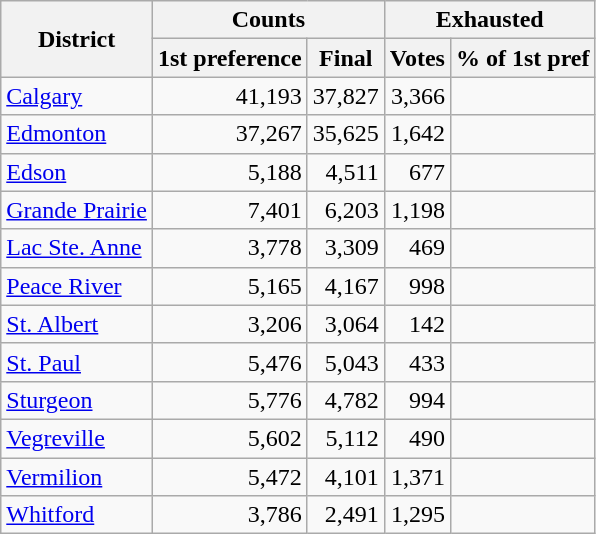<table class="wikitable" style="text-align:right;">
<tr>
<th rowspan="2">District</th>
<th colspan="2">Counts</th>
<th colspan="3">Exhausted</th>
</tr>
<tr>
<th>1st preference</th>
<th>Final</th>
<th>Votes</th>
<th colspan="2">% of 1st pref</th>
</tr>
<tr>
<td style="text-align:left;"><a href='#'>Calgary</a></td>
<td>41,193</td>
<td>37,827</td>
<td>3,366</td>
<td></td>
</tr>
<tr>
<td style="text-align:left;"><a href='#'>Edmonton</a></td>
<td>37,267</td>
<td>35,625</td>
<td>1,642</td>
<td></td>
</tr>
<tr>
<td style="text-align:left;"><a href='#'>Edson</a></td>
<td>5,188</td>
<td>4,511</td>
<td>677</td>
<td></td>
</tr>
<tr>
<td style="text-align:left;"><a href='#'>Grande Prairie</a></td>
<td>7,401</td>
<td>6,203</td>
<td>1,198</td>
<td></td>
</tr>
<tr>
<td style="text-align:left;"><a href='#'>Lac Ste. Anne</a></td>
<td>3,778</td>
<td>3,309</td>
<td>469</td>
<td></td>
</tr>
<tr>
<td style="text-align:left;"><a href='#'>Peace River</a></td>
<td>5,165</td>
<td>4,167</td>
<td>998</td>
<td></td>
</tr>
<tr>
<td style="text-align:left;"><a href='#'>St. Albert</a></td>
<td>3,206</td>
<td>3,064</td>
<td>142</td>
<td></td>
</tr>
<tr>
<td style="text-align:left;"><a href='#'>St. Paul</a></td>
<td>5,476</td>
<td>5,043</td>
<td>433</td>
<td></td>
</tr>
<tr>
<td style="text-align:left;"><a href='#'>Sturgeon</a></td>
<td>5,776</td>
<td>4,782</td>
<td>994</td>
<td></td>
</tr>
<tr>
<td style="text-align:left;"><a href='#'>Vegreville</a></td>
<td>5,602</td>
<td>5,112</td>
<td>490</td>
<td></td>
</tr>
<tr>
<td style="text-align:left;"><a href='#'>Vermilion</a></td>
<td>5,472</td>
<td>4,101</td>
<td>1,371</td>
<td></td>
</tr>
<tr>
<td style="text-align:left;"><a href='#'>Whitford</a></td>
<td>3,786</td>
<td>2,491</td>
<td>1,295</td>
<td></td>
</tr>
</table>
